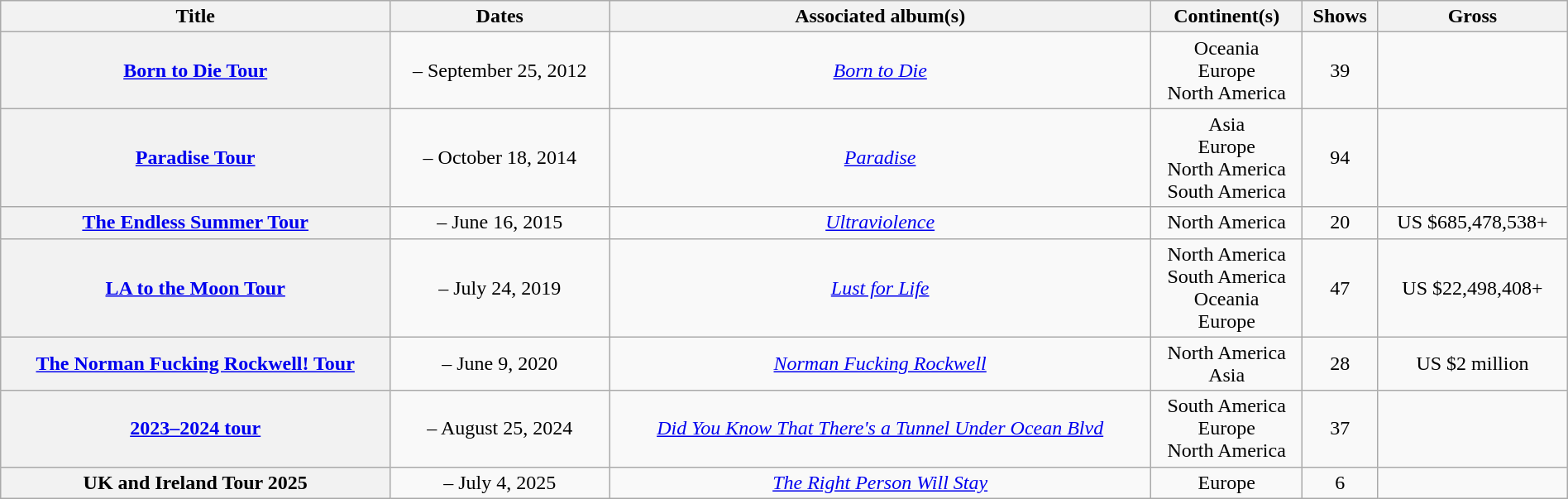<table class="wikitable sortable plainrowheaders" style="text-align:center;" width=100%>
<tr>
<th scope="col">Title</th>
<th scope="col" width=14%>Dates</th>
<th scope="col">Associated album(s)</th>
<th scope="col">Continent(s)</th>
<th scope="col">Shows</th>
<th scope="col">Gross</th>
</tr>
<tr>
<th scope="row"><a href='#'>Born to Die Tour</a></th>
<td> – September 25, 2012</td>
<td><em><a href='#'>Born to Die</a></em></td>
<td> Oceania<br>Europe<br>North America</td>
<td>39</td>
<td></td>
</tr>
<tr>
<th scope="row"><a href='#'>Paradise Tour</a></th>
<td> – October 18, 2014</td>
<td><em><a href='#'>Paradise</a></em></td>
<td> Asia<br>Europe<br>North America<br>South America</td>
<td>94</td>
<td></td>
</tr>
<tr>
<th scope="row"><a href='#'>The Endless Summer Tour</a></th>
<td> – June 16, 2015</td>
<td><em><a href='#'>Ultraviolence</a></em></td>
<td> North America</td>
<td>20</td>
<td>US $685,478,538+</td>
</tr>
<tr>
<th scope="row"><a href='#'>LA to the Moon Tour</a></th>
<td> – July 24, 2019</td>
<td><em><a href='#'>Lust for Life</a></em></td>
<td> North America<br>South America<br>Oceania<br>Europe</td>
<td>47</td>
<td>US $22,498,408+</td>
</tr>
<tr>
<th scope="row"><a href='#'>The Norman Fucking Rockwell! Tour</a></th>
<td> – June 9, 2020</td>
<td><em><a href='#'>Norman Fucking Rockwell</a></em></td>
<td> North America<br>Asia</td>
<td>28</td>
<td>US $2 million</td>
</tr>
<tr>
<th scope="row"><a href='#'>2023–2024 tour</a></th>
<td> – August 25, 2024</td>
<td><em><a href='#'>Did You Know That There's a Tunnel Under Ocean Blvd</a></em></td>
<td> South America<br>Europe<br>North America</td>
<td>37</td>
<td></td>
</tr>
<tr>
<th scope="row">UK and Ireland Tour 2025</th>
<td> – July 4, 2025</td>
<td><em><a href='#'>The Right Person Will Stay</a></em></td>
<td> Europe</td>
<td>6</td>
<td></td>
</tr>
</table>
